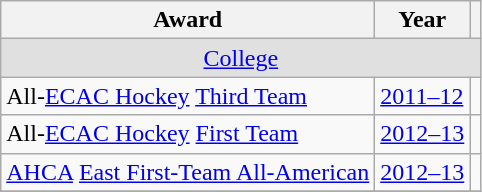<table class="wikitable">
<tr>
<th>Award</th>
<th>Year</th>
<th></th>
</tr>
<tr ALIGN="center" bgcolor="#e0e0e0">
<td colspan="3"><a href='#'>College</a></td>
</tr>
<tr>
<td>All-<a href='#'>ECAC Hockey</a> <a href='#'>Third Team</a></td>
<td><a href='#'>2011–12</a></td>
<td></td>
</tr>
<tr>
<td>All-<a href='#'>ECAC Hockey</a> <a href='#'>First Team</a></td>
<td><a href='#'>2012–13</a></td>
<td></td>
</tr>
<tr>
<td><a href='#'>AHCA</a> <a href='#'>East First-Team All-American</a></td>
<td><a href='#'>2012–13</a></td>
<td></td>
</tr>
<tr>
</tr>
</table>
